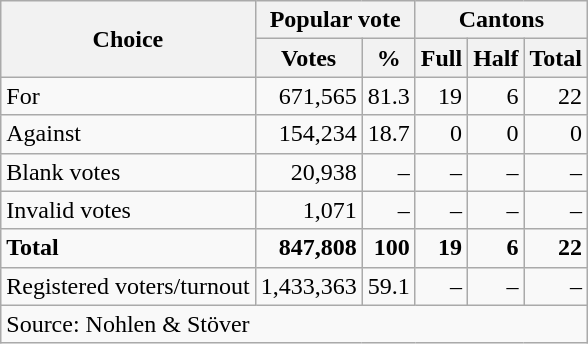<table class=wikitable style=text-align:right>
<tr>
<th rowspan=2>Choice</th>
<th colspan=2>Popular vote</th>
<th colspan=3>Cantons</th>
</tr>
<tr>
<th>Votes</th>
<th>%</th>
<th>Full</th>
<th>Half</th>
<th>Total</th>
</tr>
<tr>
<td align=left>For</td>
<td>671,565</td>
<td>81.3</td>
<td>19</td>
<td>6</td>
<td>22</td>
</tr>
<tr>
<td align=left>Against</td>
<td>154,234</td>
<td>18.7</td>
<td>0</td>
<td>0</td>
<td>0</td>
</tr>
<tr>
<td align=left>Blank votes</td>
<td>20,938</td>
<td>–</td>
<td>–</td>
<td>–</td>
<td>–</td>
</tr>
<tr>
<td align=left>Invalid votes</td>
<td>1,071</td>
<td>–</td>
<td>–</td>
<td>–</td>
<td>–</td>
</tr>
<tr>
<td align=left><strong>Total</strong></td>
<td><strong>847,808</strong></td>
<td><strong>100</strong></td>
<td><strong>19</strong></td>
<td><strong>6</strong></td>
<td><strong>22</strong></td>
</tr>
<tr>
<td align=left>Registered voters/turnout</td>
<td>1,433,363</td>
<td>59.1</td>
<td>–</td>
<td>–</td>
<td>–</td>
</tr>
<tr>
<td align=left colspan=6>Source: Nohlen & Stöver</td>
</tr>
</table>
